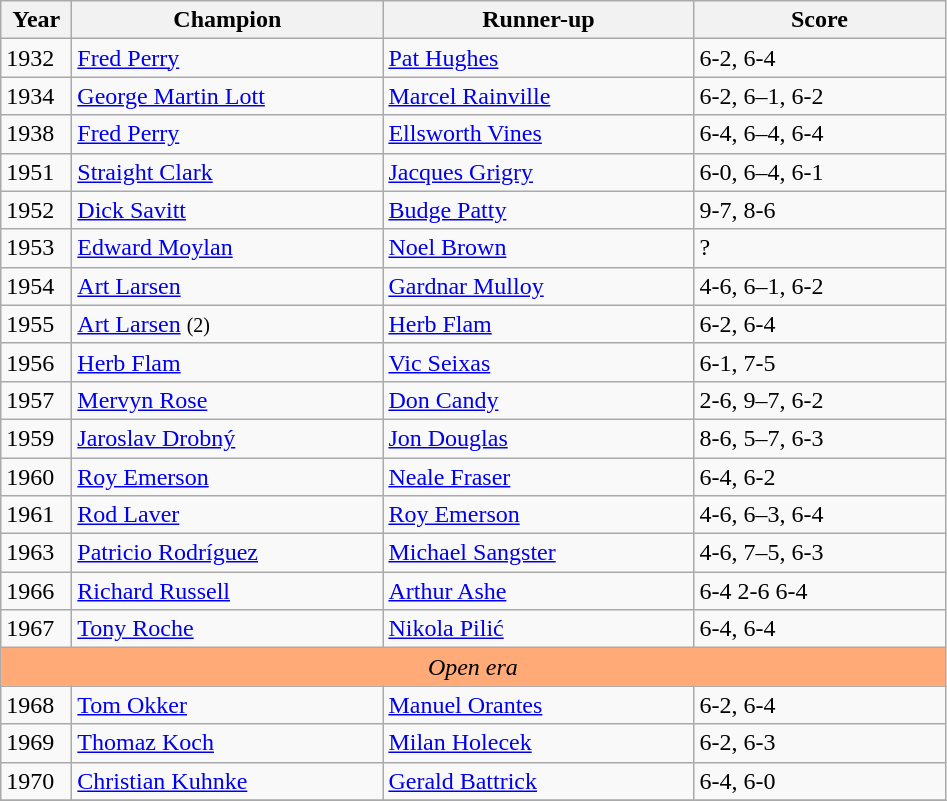<table class="wikitable">
<tr>
<th style="width:40px">Year</th>
<th style="width:200px">Champion</th>
<th style="width:200px">Runner-up</th>
<th style="width:160px">Score</th>
</tr>
<tr>
<td>1932</td>
<td> <a href='#'>Fred Perry</a></td>
<td> <a href='#'>Pat Hughes</a></td>
<td>6-2, 6-4</td>
</tr>
<tr>
<td>1934</td>
<td> <a href='#'>George Martin Lott</a></td>
<td> <a href='#'>Marcel Rainville</a></td>
<td>6-2, 6–1, 6-2</td>
</tr>
<tr>
<td>1938</td>
<td> <a href='#'>Fred Perry</a></td>
<td> <a href='#'>Ellsworth Vines</a></td>
<td>6-4, 6–4, 6-4</td>
</tr>
<tr>
<td>1951</td>
<td> <a href='#'>Straight Clark</a></td>
<td> <a href='#'>Jacques Grigry</a></td>
<td>6-0, 6–4, 6-1</td>
</tr>
<tr>
<td>1952</td>
<td> <a href='#'>Dick Savitt</a></td>
<td> <a href='#'>Budge Patty</a></td>
<td>9-7, 8-6</td>
</tr>
<tr>
<td>1953</td>
<td> <a href='#'>Edward Moylan</a></td>
<td> <a href='#'>Noel Brown</a></td>
<td>?</td>
</tr>
<tr>
<td>1954</td>
<td> <a href='#'>Art Larsen</a></td>
<td> <a href='#'>Gardnar Mulloy</a></td>
<td>4-6, 6–1, 6-2</td>
</tr>
<tr>
<td>1955</td>
<td> <a href='#'>Art Larsen</a> <small>(2)</small></td>
<td> <a href='#'>Herb Flam</a></td>
<td>6-2, 6-4</td>
</tr>
<tr>
<td>1956</td>
<td> <a href='#'>Herb Flam</a></td>
<td> <a href='#'>Vic Seixas</a></td>
<td>6-1, 7-5</td>
</tr>
<tr>
<td>1957</td>
<td> <a href='#'>Mervyn Rose</a></td>
<td> <a href='#'>Don Candy</a></td>
<td>2-6, 9–7, 6-2</td>
</tr>
<tr>
<td>1959</td>
<td> <a href='#'>Jaroslav Drobný</a></td>
<td> <a href='#'>Jon Douglas</a></td>
<td>8-6, 5–7, 6-3</td>
</tr>
<tr>
<td>1960</td>
<td> <a href='#'>Roy Emerson</a></td>
<td> <a href='#'>Neale Fraser</a></td>
<td>6-4, 6-2</td>
</tr>
<tr>
<td>1961</td>
<td> <a href='#'>Rod Laver</a></td>
<td> <a href='#'>Roy Emerson</a></td>
<td>4-6, 6–3, 6-4</td>
</tr>
<tr>
<td>1963</td>
<td> <a href='#'>Patricio Rodríguez</a></td>
<td> <a href='#'>Michael Sangster</a></td>
<td>4-6, 7–5, 6-3</td>
</tr>
<tr>
<td>1966</td>
<td> <a href='#'>Richard Russell</a></td>
<td> <a href='#'>Arthur Ashe</a></td>
<td>6-4 2-6 6-4</td>
</tr>
<tr>
<td>1967</td>
<td> <a href='#'>Tony Roche</a></td>
<td> <a href='#'>Nikola Pilić</a></td>
<td>6-4, 6-4</td>
</tr>
<tr style=background-color:#ffaa77>
<td colspan=4 align=center><em>Open era </em></td>
</tr>
<tr>
<td>1968</td>
<td> <a href='#'>Tom Okker</a></td>
<td> <a href='#'>Manuel Orantes</a></td>
<td>6-2, 6-4</td>
</tr>
<tr>
<td>1969</td>
<td> <a href='#'>Thomaz Koch</a></td>
<td> <a href='#'>Milan Holecek</a></td>
<td>6-2, 6-3</td>
</tr>
<tr>
<td>1970</td>
<td> <a href='#'>Christian Kuhnke</a></td>
<td> <a href='#'>Gerald Battrick</a></td>
<td>6-4, 6-0</td>
</tr>
<tr>
</tr>
</table>
